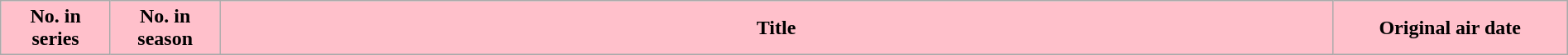<table class="wikitable plainrowheaders" style="width:100%; margin:auto; background:#fff;">
<tr>
<th scope="col" style="background:pink; color:#000; width:7%;">No. in<br>series</th>
<th scope="col" style="background:pink; color:#000; width:7%;">No. in<br>season</th>
<th scope="col" style="background:pink; color:#000;">Title</th>
<th scope="col" style="background:pink; color:#000; width:15%;">Original air date<br>



</th>
</tr>
</table>
